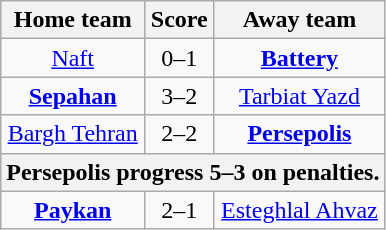<table class="wikitable" style="text-align: center">
<tr>
<th>Home team</th>
<th>Score</th>
<th>Away team</th>
</tr>
<tr>
<td><a href='#'>Naft</a></td>
<td>0–1</td>
<td><strong><a href='#'>Battery</a></strong></td>
</tr>
<tr>
<td><strong><a href='#'>Sepahan</a></strong></td>
<td>3–2</td>
<td><a href='#'>Tarbiat Yazd</a></td>
</tr>
<tr>
<td><a href='#'>Bargh Tehran</a></td>
<td>2–2</td>
<td><strong><a href='#'>Persepolis</a></strong></td>
</tr>
<tr>
<th colspan=3>Persepolis progress 5–3 on penalties.</th>
</tr>
<tr>
<td><strong><a href='#'>Paykan</a></strong></td>
<td>2–1</td>
<td><a href='#'>Esteghlal Ahvaz</a></td>
</tr>
</table>
